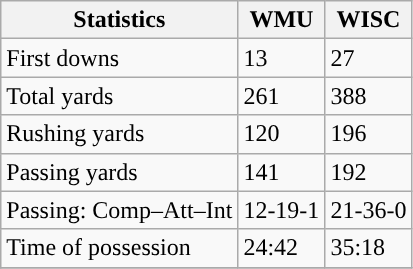<table class="wikitable" style="float: left;">
<tr>
<th>Statistics</th>
<th>WMU</th>
<th>WISC</th>
</tr>
<tr>
<td>First downs</td>
<td>13</td>
<td>27</td>
</tr>
<tr>
<td>Total yards</td>
<td>261</td>
<td>388</td>
</tr>
<tr>
<td>Rushing yards</td>
<td>120</td>
<td>196</td>
</tr>
<tr>
<td>Passing yards</td>
<td>141</td>
<td>192</td>
</tr>
<tr>
<td>Passing: Comp–Att–Int</td>
<td>12-19-1</td>
<td>21-36-0</td>
</tr>
<tr>
<td>Time of possession</td>
<td>24:42</td>
<td>35:18</td>
</tr>
<tr>
</tr>
</table>
